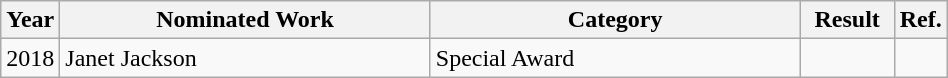<table class="wikitable" width="50%">
<tr>
<th width="5%">Year</th>
<th width="40%">Nominated Work</th>
<th width="40%">Category</th>
<th width="10%">Result</th>
<th width="5%">Ref.</th>
</tr>
<tr>
<td>2018</td>
<td>Janet Jackson</td>
<td>Special Award</td>
<td></td>
<td></td>
</tr>
</table>
